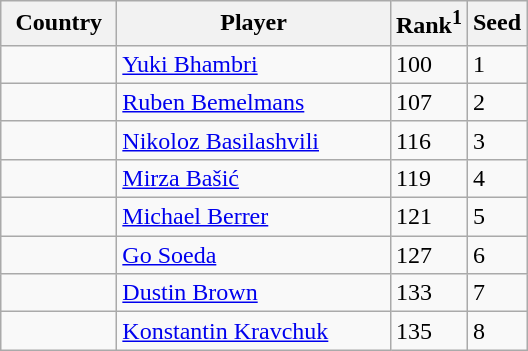<table class="sortable wikitable">
<tr>
<th width="70">Country</th>
<th width="175">Player</th>
<th>Rank<sup>1</sup></th>
<th>Seed</th>
</tr>
<tr>
<td></td>
<td><a href='#'>Yuki Bhambri</a></td>
<td>100</td>
<td>1</td>
</tr>
<tr>
<td></td>
<td><a href='#'>Ruben Bemelmans</a></td>
<td>107</td>
<td>2</td>
</tr>
<tr>
<td></td>
<td><a href='#'>Nikoloz Basilashvili</a></td>
<td>116</td>
<td>3</td>
</tr>
<tr>
<td></td>
<td><a href='#'>Mirza Bašić</a></td>
<td>119</td>
<td>4</td>
</tr>
<tr>
<td></td>
<td><a href='#'>Michael Berrer</a></td>
<td>121</td>
<td>5</td>
</tr>
<tr>
<td></td>
<td><a href='#'>Go Soeda</a></td>
<td>127</td>
<td>6</td>
</tr>
<tr>
<td></td>
<td><a href='#'>Dustin Brown</a></td>
<td>133</td>
<td>7</td>
</tr>
<tr>
<td></td>
<td><a href='#'>Konstantin Kravchuk</a></td>
<td>135</td>
<td>8</td>
</tr>
</table>
